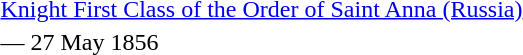<table>
<tr>
<td rowspan=2 style="width:60px; vertical-align:top;"></td>
<td><a href='#'>Knight First Class of the Order of Saint Anna (Russia)</a></td>
</tr>
<tr>
<td>— 27 May 1856</td>
</tr>
</table>
